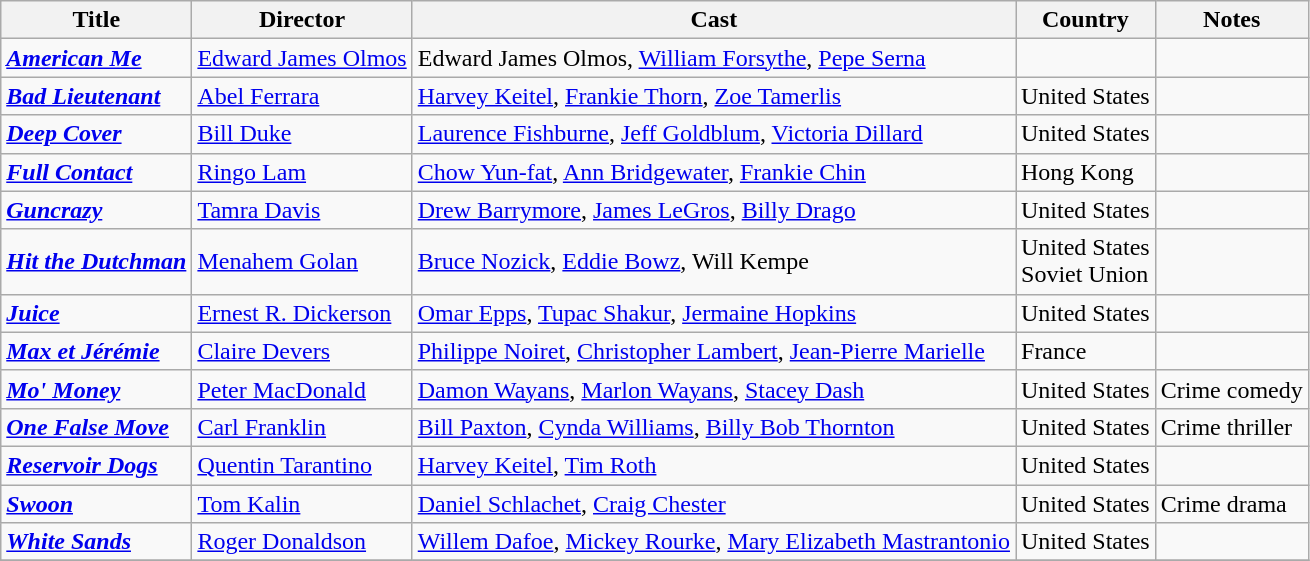<table class="wikitable">
<tr>
<th>Title</th>
<th>Director</th>
<th>Cast</th>
<th>Country</th>
<th>Notes</th>
</tr>
<tr>
<td><strong><em><a href='#'>American Me</a></em></strong></td>
<td><a href='#'>Edward James Olmos</a></td>
<td>Edward James Olmos, <a href='#'>William Forsythe</a>, <a href='#'>Pepe Serna</a></td>
<td></td>
<td></td>
</tr>
<tr>
<td><strong><em><a href='#'>Bad Lieutenant</a></em></strong></td>
<td><a href='#'>Abel Ferrara</a></td>
<td><a href='#'>Harvey Keitel</a>, <a href='#'>Frankie Thorn</a>, <a href='#'>Zoe Tamerlis</a></td>
<td>United States</td>
<td></td>
</tr>
<tr>
<td><strong><em><a href='#'>Deep Cover</a></em></strong></td>
<td><a href='#'>Bill Duke</a></td>
<td><a href='#'>Laurence Fishburne</a>, <a href='#'>Jeff Goldblum</a>, <a href='#'>Victoria Dillard</a></td>
<td>United States</td>
<td></td>
</tr>
<tr>
<td><strong><em><a href='#'>Full Contact</a></em></strong></td>
<td><a href='#'>Ringo Lam</a></td>
<td><a href='#'>Chow Yun-fat</a>, <a href='#'>Ann Bridgewater</a>, <a href='#'>Frankie Chin</a></td>
<td>Hong Kong</td>
<td></td>
</tr>
<tr>
<td><strong><em><a href='#'>Guncrazy</a></em></strong></td>
<td><a href='#'>Tamra Davis</a></td>
<td><a href='#'>Drew Barrymore</a>, <a href='#'>James LeGros</a>, <a href='#'>Billy Drago</a></td>
<td>United States</td>
<td></td>
</tr>
<tr>
<td><strong><em><a href='#'>Hit the Dutchman</a></em></strong></td>
<td><a href='#'>Menahem Golan</a></td>
<td><a href='#'>Bruce Nozick</a>, <a href='#'>Eddie Bowz</a>, Will Kempe</td>
<td>United States<br>Soviet Union</td>
<td></td>
</tr>
<tr>
<td><strong><em><a href='#'>Juice</a></em></strong></td>
<td><a href='#'>Ernest R. Dickerson</a></td>
<td><a href='#'>Omar Epps</a>, <a href='#'>Tupac Shakur</a>, <a href='#'>Jermaine Hopkins</a></td>
<td>United States</td>
<td></td>
</tr>
<tr>
<td><strong><em><a href='#'>Max et Jérémie</a></em></strong></td>
<td><a href='#'>Claire Devers</a></td>
<td><a href='#'>Philippe Noiret</a>, <a href='#'>Christopher Lambert</a>, <a href='#'>Jean-Pierre Marielle</a></td>
<td>France</td>
<td></td>
</tr>
<tr>
<td><strong><em><a href='#'>Mo' Money</a></em></strong></td>
<td><a href='#'>Peter MacDonald</a></td>
<td><a href='#'>Damon Wayans</a>, <a href='#'>Marlon Wayans</a>, <a href='#'>Stacey Dash</a></td>
<td>United States</td>
<td>Crime comedy</td>
</tr>
<tr>
<td><strong><em><a href='#'>One False Move</a></em></strong></td>
<td><a href='#'>Carl Franklin</a></td>
<td><a href='#'>Bill Paxton</a>, <a href='#'>Cynda Williams</a>, <a href='#'>Billy Bob Thornton</a></td>
<td>United States</td>
<td>Crime thriller</td>
</tr>
<tr>
<td><strong><em><a href='#'>Reservoir Dogs</a></em></strong></td>
<td><a href='#'>Quentin Tarantino</a></td>
<td><a href='#'>Harvey Keitel</a>, <a href='#'>Tim Roth</a></td>
<td>United States</td>
<td></td>
</tr>
<tr>
<td><strong><em><a href='#'>Swoon</a></em></strong></td>
<td><a href='#'>Tom Kalin</a></td>
<td><a href='#'>Daniel Schlachet</a>, <a href='#'>Craig Chester</a></td>
<td>United States</td>
<td>Crime drama</td>
</tr>
<tr>
<td><strong><em><a href='#'>White Sands</a></em></strong></td>
<td><a href='#'>Roger Donaldson</a></td>
<td><a href='#'>Willem Dafoe</a>, <a href='#'>Mickey Rourke</a>, <a href='#'>Mary Elizabeth Mastrantonio</a></td>
<td>United States</td>
<td></td>
</tr>
<tr>
</tr>
</table>
